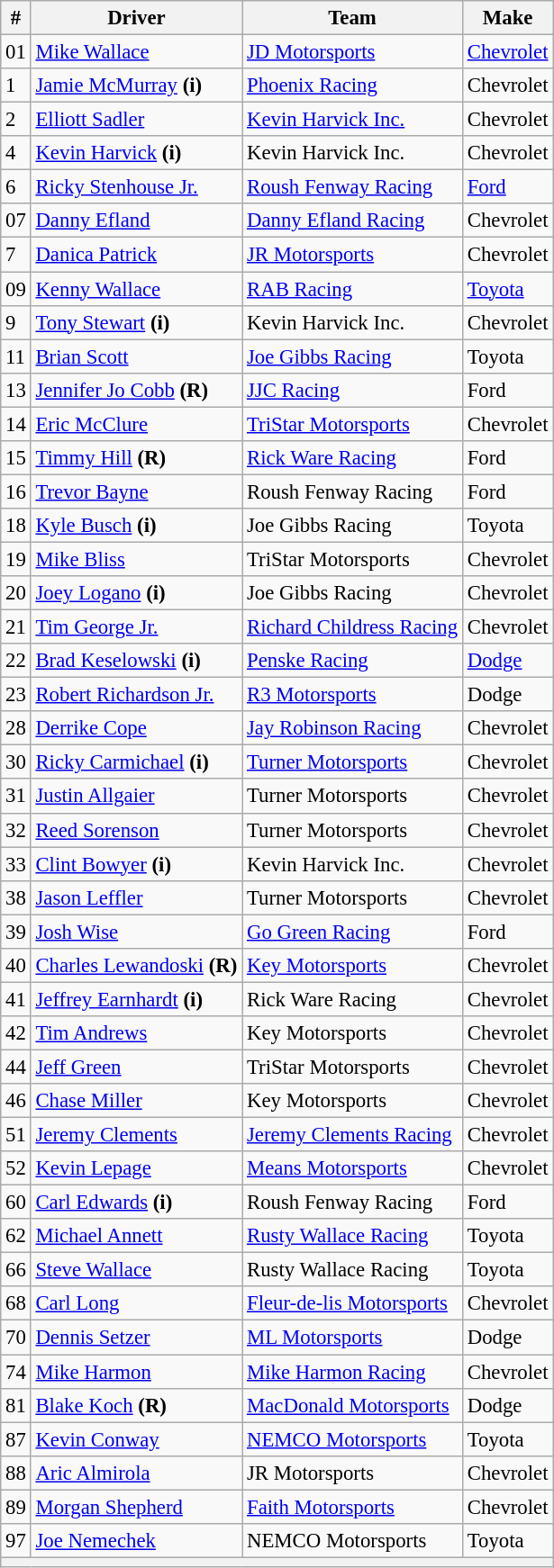<table class="wikitable" style="font-size:95%">
<tr>
<th>#</th>
<th>Driver</th>
<th>Team</th>
<th>Make</th>
</tr>
<tr>
<td>01</td>
<td><a href='#'>Mike Wallace</a></td>
<td><a href='#'>JD Motorsports</a></td>
<td><a href='#'>Chevrolet</a></td>
</tr>
<tr>
<td>1</td>
<td><a href='#'>Jamie McMurray</a> <strong>(i)</strong></td>
<td><a href='#'>Phoenix Racing</a></td>
<td>Chevrolet</td>
</tr>
<tr>
<td>2</td>
<td><a href='#'>Elliott Sadler</a></td>
<td><a href='#'>Kevin Harvick Inc.</a></td>
<td>Chevrolet</td>
</tr>
<tr>
<td>4</td>
<td><a href='#'>Kevin Harvick</a> <strong>(i)</strong></td>
<td>Kevin Harvick Inc.</td>
<td>Chevrolet</td>
</tr>
<tr>
<td>6</td>
<td><a href='#'>Ricky Stenhouse Jr.</a></td>
<td><a href='#'>Roush Fenway Racing</a></td>
<td><a href='#'>Ford</a></td>
</tr>
<tr>
<td>07</td>
<td><a href='#'>Danny Efland</a></td>
<td><a href='#'>Danny Efland Racing</a></td>
<td>Chevrolet</td>
</tr>
<tr>
<td>7</td>
<td><a href='#'>Danica Patrick</a></td>
<td><a href='#'>JR Motorsports</a></td>
<td>Chevrolet</td>
</tr>
<tr>
<td>09</td>
<td><a href='#'>Kenny Wallace</a></td>
<td><a href='#'>RAB Racing</a></td>
<td><a href='#'>Toyota</a></td>
</tr>
<tr>
<td>9</td>
<td><a href='#'>Tony Stewart</a> <strong>(i)</strong></td>
<td>Kevin Harvick Inc.</td>
<td>Chevrolet</td>
</tr>
<tr>
<td>11</td>
<td><a href='#'>Brian Scott</a></td>
<td><a href='#'>Joe Gibbs Racing</a></td>
<td>Toyota</td>
</tr>
<tr>
<td>13</td>
<td><a href='#'>Jennifer Jo Cobb</a> <strong>(R)</strong></td>
<td><a href='#'>JJC Racing</a></td>
<td>Ford</td>
</tr>
<tr>
<td>14</td>
<td><a href='#'>Eric McClure</a></td>
<td><a href='#'>TriStar Motorsports</a></td>
<td>Chevrolet</td>
</tr>
<tr>
<td>15</td>
<td><a href='#'>Timmy Hill</a> <strong>(R)</strong></td>
<td><a href='#'>Rick Ware Racing</a></td>
<td>Ford</td>
</tr>
<tr>
<td>16</td>
<td><a href='#'>Trevor Bayne</a></td>
<td>Roush Fenway Racing</td>
<td>Ford</td>
</tr>
<tr>
<td>18</td>
<td><a href='#'>Kyle Busch</a> <strong>(i)</strong></td>
<td>Joe Gibbs Racing</td>
<td>Toyota</td>
</tr>
<tr>
<td>19</td>
<td><a href='#'>Mike Bliss</a></td>
<td>TriStar Motorsports</td>
<td>Chevrolet</td>
</tr>
<tr>
<td>20</td>
<td><a href='#'>Joey Logano</a> <strong>(i)</strong></td>
<td>Joe Gibbs Racing</td>
<td>Chevrolet</td>
</tr>
<tr>
<td>21</td>
<td><a href='#'>Tim George Jr.</a></td>
<td><a href='#'>Richard Childress Racing</a></td>
<td>Chevrolet</td>
</tr>
<tr>
<td>22</td>
<td><a href='#'>Brad Keselowski</a> <strong>(i)</strong></td>
<td><a href='#'>Penske Racing</a></td>
<td><a href='#'>Dodge</a></td>
</tr>
<tr>
<td>23</td>
<td><a href='#'>Robert Richardson Jr.</a></td>
<td><a href='#'>R3 Motorsports</a></td>
<td>Dodge</td>
</tr>
<tr>
<td>28</td>
<td><a href='#'>Derrike Cope</a></td>
<td><a href='#'>Jay Robinson Racing</a></td>
<td>Chevrolet</td>
</tr>
<tr>
<td>30</td>
<td><a href='#'>Ricky Carmichael</a> <strong>(i)</strong></td>
<td><a href='#'>Turner Motorsports</a></td>
<td>Chevrolet</td>
</tr>
<tr>
<td>31</td>
<td><a href='#'>Justin Allgaier</a></td>
<td>Turner Motorsports</td>
<td>Chevrolet</td>
</tr>
<tr>
<td>32</td>
<td><a href='#'>Reed Sorenson</a></td>
<td>Turner Motorsports</td>
<td>Chevrolet</td>
</tr>
<tr>
<td>33</td>
<td><a href='#'>Clint Bowyer</a> <strong>(i)</strong></td>
<td>Kevin Harvick Inc.</td>
<td>Chevrolet</td>
</tr>
<tr>
<td>38</td>
<td><a href='#'>Jason Leffler</a></td>
<td>Turner Motorsports</td>
<td>Chevrolet</td>
</tr>
<tr>
<td>39</td>
<td><a href='#'>Josh Wise</a></td>
<td><a href='#'>Go Green Racing</a></td>
<td>Ford</td>
</tr>
<tr>
<td>40</td>
<td><a href='#'>Charles Lewandoski</a> <strong>(R)</strong></td>
<td><a href='#'>Key Motorsports</a></td>
<td>Chevrolet</td>
</tr>
<tr>
<td>41</td>
<td><a href='#'>Jeffrey Earnhardt</a> <strong>(i)</strong></td>
<td>Rick Ware Racing</td>
<td>Chevrolet</td>
</tr>
<tr>
<td>42</td>
<td><a href='#'>Tim Andrews</a></td>
<td>Key Motorsports</td>
<td>Chevrolet</td>
</tr>
<tr>
<td>44</td>
<td><a href='#'>Jeff Green</a></td>
<td>TriStar Motorsports</td>
<td>Chevrolet</td>
</tr>
<tr>
<td>46</td>
<td><a href='#'>Chase Miller</a></td>
<td>Key Motorsports</td>
<td>Chevrolet</td>
</tr>
<tr>
<td>51</td>
<td><a href='#'>Jeremy Clements</a></td>
<td><a href='#'>Jeremy Clements Racing</a></td>
<td>Chevrolet</td>
</tr>
<tr>
<td>52</td>
<td><a href='#'>Kevin Lepage</a></td>
<td><a href='#'>Means Motorsports</a></td>
<td>Chevrolet</td>
</tr>
<tr>
<td>60</td>
<td><a href='#'>Carl Edwards</a> <strong>(i)</strong></td>
<td>Roush Fenway Racing</td>
<td>Ford</td>
</tr>
<tr>
<td>62</td>
<td><a href='#'>Michael Annett</a></td>
<td><a href='#'>Rusty Wallace Racing</a></td>
<td>Toyota</td>
</tr>
<tr>
<td>66</td>
<td><a href='#'>Steve Wallace</a></td>
<td>Rusty Wallace Racing</td>
<td>Toyota</td>
</tr>
<tr>
<td>68</td>
<td><a href='#'>Carl Long</a></td>
<td><a href='#'>Fleur-de-lis Motorsports</a></td>
<td>Chevrolet</td>
</tr>
<tr>
<td>70</td>
<td><a href='#'>Dennis Setzer</a></td>
<td><a href='#'>ML Motorsports</a></td>
<td>Dodge</td>
</tr>
<tr>
<td>74</td>
<td><a href='#'>Mike Harmon</a></td>
<td><a href='#'>Mike Harmon Racing</a></td>
<td>Chevrolet</td>
</tr>
<tr>
<td>81</td>
<td><a href='#'>Blake Koch</a> <strong>(R)</strong></td>
<td><a href='#'>MacDonald Motorsports</a></td>
<td>Dodge</td>
</tr>
<tr>
<td>87</td>
<td><a href='#'>Kevin Conway</a></td>
<td><a href='#'>NEMCO Motorsports</a></td>
<td>Toyota</td>
</tr>
<tr>
<td>88</td>
<td><a href='#'>Aric Almirola</a></td>
<td>JR Motorsports</td>
<td>Chevrolet</td>
</tr>
<tr>
<td>89</td>
<td><a href='#'>Morgan Shepherd</a></td>
<td><a href='#'>Faith Motorsports</a></td>
<td>Chevrolet</td>
</tr>
<tr>
<td>97</td>
<td><a href='#'>Joe Nemechek</a></td>
<td>NEMCO Motorsports</td>
<td>Toyota</td>
</tr>
<tr>
<th colspan="4"></th>
</tr>
</table>
